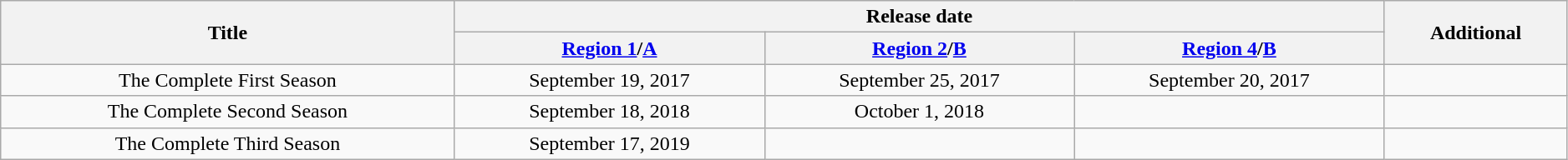<table class="wikitable"  style="width:99%; text-align:center;">
<tr>
<th rowspan="2">Title</th>
<th colspan="3">Release date</th>
<th rowspan="2">Additional</th>
</tr>
<tr>
<th><a href='#'>Region 1</a>/<a href='#'>A</a></th>
<th><a href='#'>Region 2</a>/<a href='#'>B</a></th>
<th><a href='#'>Region 4</a>/<a href='#'>B</a></th>
</tr>
<tr>
<td>The Complete First Season</td>
<td>September 19, 2017</td>
<td>September 25, 2017</td>
<td>September 20, 2017</td>
<td></td>
</tr>
<tr>
<td>The Complete Second Season</td>
<td>September 18, 2018</td>
<td>October 1, 2018</td>
<td></td>
<td></td>
</tr>
<tr>
<td>The Complete Third Season</td>
<td>September 17, 2019</td>
<td></td>
<td></td>
<td></td>
</tr>
</table>
